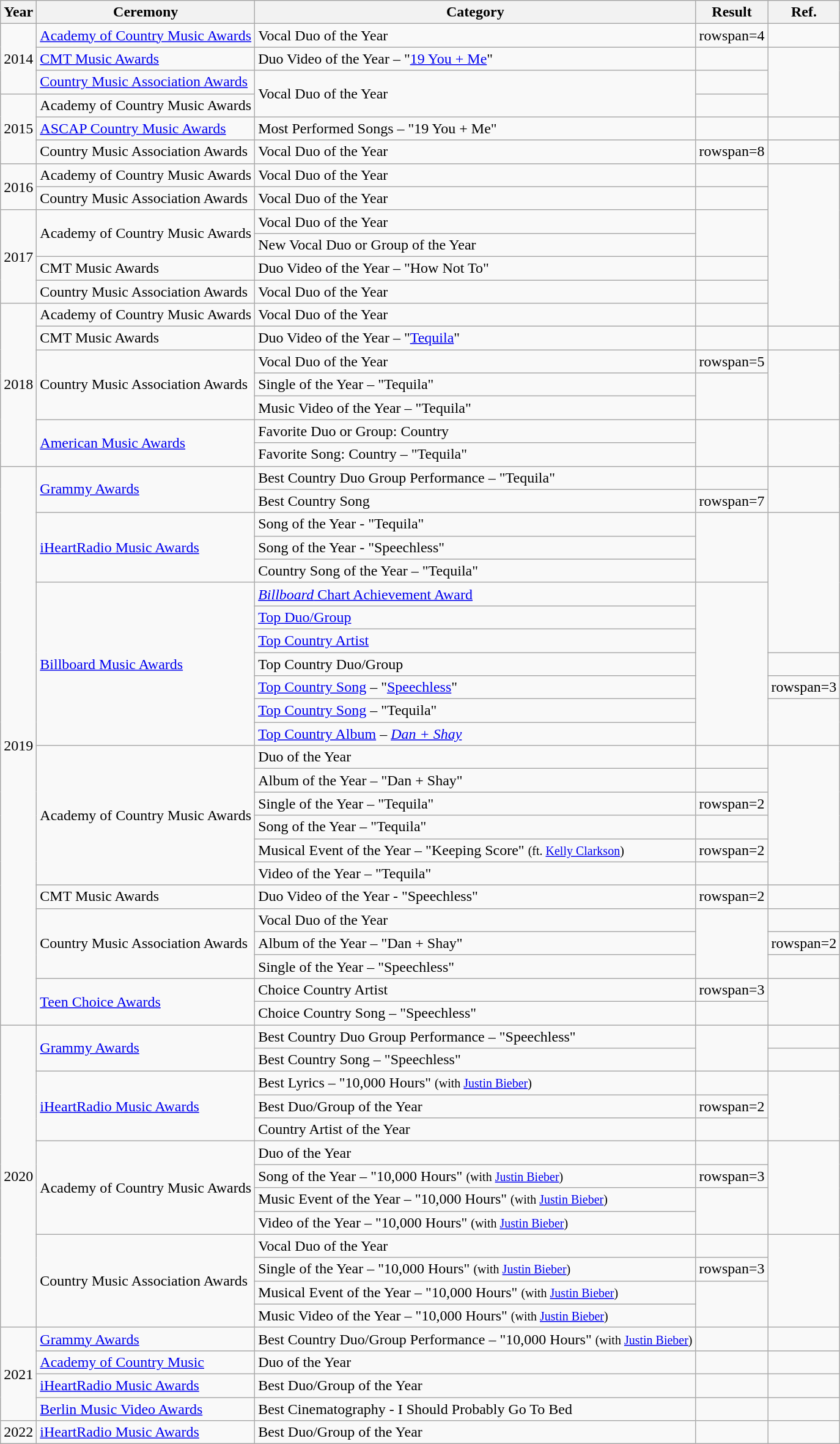<table class="wikitable">
<tr>
<th>Year</th>
<th>Ceremony</th>
<th>Category</th>
<th>Result</th>
<th>Ref.</th>
</tr>
<tr>
<td rowspan=3>2014</td>
<td><a href='#'>Academy of Country Music Awards</a></td>
<td>Vocal Duo of the Year</td>
<td>rowspan=4 </td>
<td></td>
</tr>
<tr>
<td><a href='#'>CMT Music Awards</a></td>
<td>Duo Video of the Year – "<a href='#'>19 You + Me</a>"</td>
<td></td>
</tr>
<tr>
<td><a href='#'>Country Music Association Awards</a></td>
<td rowspan=2>Vocal Duo of the Year</td>
<td></td>
</tr>
<tr>
<td rowspan=3>2015</td>
<td>Academy of Country Music Awards</td>
<td></td>
</tr>
<tr>
<td><a href='#'>ASCAP Country Music Awards</a></td>
<td>Most Performed Songs – "19 You + Me"</td>
<td></td>
<td></td>
</tr>
<tr>
<td>Country Music Association Awards</td>
<td>Vocal Duo of the Year</td>
<td>rowspan=8 </td>
<td></td>
</tr>
<tr>
<td rowspan=2>2016</td>
<td>Academy of Country Music Awards</td>
<td>Vocal Duo of the Year</td>
<td></td>
</tr>
<tr>
<td>Country Music Association Awards</td>
<td>Vocal Duo of the Year</td>
<td></td>
</tr>
<tr>
<td rowspan=4>2017</td>
<td rowspan=2>Academy of Country Music Awards</td>
<td>Vocal Duo of the Year</td>
<td style="text-align:center;" rowspan="2"></td>
</tr>
<tr>
<td>New Vocal Duo or Group of the Year</td>
</tr>
<tr>
<td>CMT Music Awards</td>
<td>Duo Video of the Year – "How Not To"</td>
<td></td>
</tr>
<tr>
<td>Country Music Association Awards</td>
<td>Vocal Duo of the Year</td>
<td></td>
</tr>
<tr>
<td rowspan=7>2018</td>
<td>Academy of Country Music Awards</td>
<td>Vocal Duo of the Year</td>
<td></td>
</tr>
<tr>
<td>CMT Music Awards</td>
<td>Duo Video of the Year – "<a href='#'>Tequila</a>"</td>
<td></td>
<td></td>
</tr>
<tr>
<td rowspan=3>Country Music Association Awards</td>
<td>Vocal Duo of the Year</td>
<td>rowspan=5 </td>
<td style="text-align:center;" rowspan="3"></td>
</tr>
<tr>
<td>Single of the Year – "Tequila"</td>
</tr>
<tr>
<td>Music Video of the Year – "Tequila"</td>
</tr>
<tr>
<td rowspan=2><a href='#'>American Music Awards</a></td>
<td>Favorite Duo or Group: Country</td>
<td style="text-align:center;" rowspan="2"></td>
</tr>
<tr>
<td>Favorite Song: Country – "Tequila"</td>
</tr>
<tr>
<td rowspan=24>2019</td>
<td rowspan=2><a href='#'>Grammy Awards</a></td>
<td>Best Country Duo Group Performance –  "Tequila"</td>
<td></td>
<td style="text-align:center;" rowspan="2"></td>
</tr>
<tr>
<td>Best Country Song</td>
<td>rowspan=7 </td>
</tr>
<tr>
<td rowspan=3><a href='#'>iHeartRadio Music Awards</a></td>
<td>Song of the Year - "Tequila"</td>
<td style="text-align:center;" rowspan="3"></td>
</tr>
<tr>
<td>Song of the Year - "Speechless"</td>
</tr>
<tr>
<td>Country Song of the Year –  "Tequila"</td>
</tr>
<tr>
<td rowspan=7><a href='#'>Billboard Music Awards</a></td>
<td><a href='#'><em>Billboard</em> Chart Achievement Award</a></td>
<td style="text-align:center;" rowspan="7"></td>
</tr>
<tr>
<td><a href='#'>Top Duo/Group</a></td>
</tr>
<tr>
<td><a href='#'>Top Country Artist</a></td>
</tr>
<tr>
<td>Top Country Duo/Group</td>
<td></td>
</tr>
<tr>
<td><a href='#'>Top Country Song</a> – "<a href='#'>Speechless</a>"</td>
<td>rowspan=3 </td>
</tr>
<tr>
<td><a href='#'>Top Country Song</a> –  "Tequila"</td>
</tr>
<tr>
<td><a href='#'>Top Country Album</a> – <em><a href='#'>Dan + Shay</a></em></td>
</tr>
<tr>
<td rowspan=6>Academy of Country Music Awards</td>
<td>Duo of the Year</td>
<td></td>
<td style="text-align:center;" rowspan="6"></td>
</tr>
<tr>
<td>Album of the Year – "Dan + Shay"</td>
<td></td>
</tr>
<tr>
<td>Single of the Year – "Tequila"</td>
<td>rowspan=2 </td>
</tr>
<tr>
<td>Song of the Year – "Tequila"</td>
</tr>
<tr>
<td>Musical Event of the Year – "Keeping Score" <small>(ft. <a href='#'>Kelly Clarkson</a>)</small></td>
<td>rowspan=2 </td>
</tr>
<tr>
<td>Video of the Year – "Tequila"</td>
</tr>
<tr>
<td>CMT Music Awards</td>
<td>Duo Video of the Year - "Speechless"</td>
<td>rowspan=2 </td>
<td></td>
</tr>
<tr>
<td rowspan=3>Country Music Association Awards</td>
<td>Vocal Duo of the Year</td>
<td style="text-align:center;" rowspan="3"></td>
</tr>
<tr>
<td>Album of the Year – "Dan + Shay"</td>
<td>rowspan=2 </td>
</tr>
<tr>
<td>Single of the Year – "Speechless"</td>
</tr>
<tr>
<td rowspan=2><a href='#'>Teen Choice Awards</a></td>
<td>Choice Country Artist</td>
<td>rowspan=3 </td>
<td style="text-align:center;" rowspan="2"></td>
</tr>
<tr>
<td>Choice Country Song – "Speechless"</td>
</tr>
<tr>
<td rowspan="13">2020</td>
<td rowspan=2><a href='#'>Grammy Awards</a></td>
<td>Best Country Duo Group Performance – "Speechless"</td>
<td style="text-align:center;" rowspan="2"></td>
</tr>
<tr>
<td>Best Country Song – "Speechless"</td>
<td></td>
</tr>
<tr>
<td rowspan=3><a href='#'>iHeartRadio Music Awards</a></td>
<td>Best Lyrics –  "10,000 Hours" <small>(with <a href='#'>Justin Bieber</a>)</small></td>
<td></td>
<td style="text-align:center;" rowspan="3"></td>
</tr>
<tr>
<td>Best Duo/Group of the Year</td>
<td>rowspan=2 </td>
</tr>
<tr>
<td>Country Artist of the Year</td>
</tr>
<tr>
<td rowspan=4>Academy of Country Music Awards</td>
<td>Duo of the Year</td>
<td></td>
<td style="text-align:center;" rowspan="4"></td>
</tr>
<tr>
<td>Song of the Year – "10,000 Hours" <small>(with <a href='#'>Justin Bieber</a>)</small></td>
<td>rowspan=3 </td>
</tr>
<tr>
<td>Music Event of the Year – "10,000 Hours" <small>(with <a href='#'>Justin Bieber</a>)</small></td>
</tr>
<tr>
<td>Video of the Year – "10,000 Hours" <small>(with <a href='#'>Justin Bieber</a>)</small></td>
</tr>
<tr>
<td rowspan=4>Country Music Association Awards</td>
<td>Vocal Duo of the Year</td>
<td></td>
<td style="text-align:center;" rowspan="4"></td>
</tr>
<tr>
<td>Single of the Year – "10,000 Hours" <small>(with <a href='#'>Justin Bieber</a>)</small></td>
<td>rowspan=3 </td>
</tr>
<tr>
<td>Musical Event of the Year – "10,000 Hours" <small>(with <a href='#'>Justin Bieber</a>)</small></td>
</tr>
<tr>
<td>Music Video of the Year – "10,000 Hours" <small>(with <a href='#'>Justin Bieber</a>)</small></td>
</tr>
<tr>
<td rowspan="4">2021</td>
<td><a href='#'>Grammy Awards</a></td>
<td>Best Country Duo/Group Performance – "10,000 Hours" <small>(with <a href='#'>Justin Bieber</a>)</small></td>
<td></td>
<td></td>
</tr>
<tr>
<td><a href='#'>Academy of Country Music</a></td>
<td>Duo of the Year</td>
<td></td>
<td></td>
</tr>
<tr>
<td><a href='#'>iHeartRadio Music Awards</a></td>
<td>Best Duo/Group of the Year</td>
<td></td>
<td></td>
</tr>
<tr>
<td><a href='#'>Berlin Music Video Awards</a></td>
<td>Best Cinematography - I Should Probably Go To Bed</td>
<td></td>
<td></td>
</tr>
<tr>
<td>2022</td>
<td><a href='#'>iHeartRadio Music Awards</a></td>
<td>Best Duo/Group of the Year</td>
<td></td>
<td></td>
</tr>
</table>
